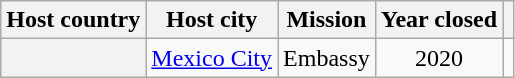<table class="wikitable plainrowheaders" style="text-align:center;">
<tr>
<th scope="col">Host country</th>
<th scope="col">Host city</th>
<th scope="col">Mission</th>
<th scope="col">Year closed</th>
<th scope="col"></th>
</tr>
<tr>
<th scope="row"></th>
<td><a href='#'>Mexico City</a></td>
<td>Embassy</td>
<td>2020</td>
<td></td>
</tr>
</table>
